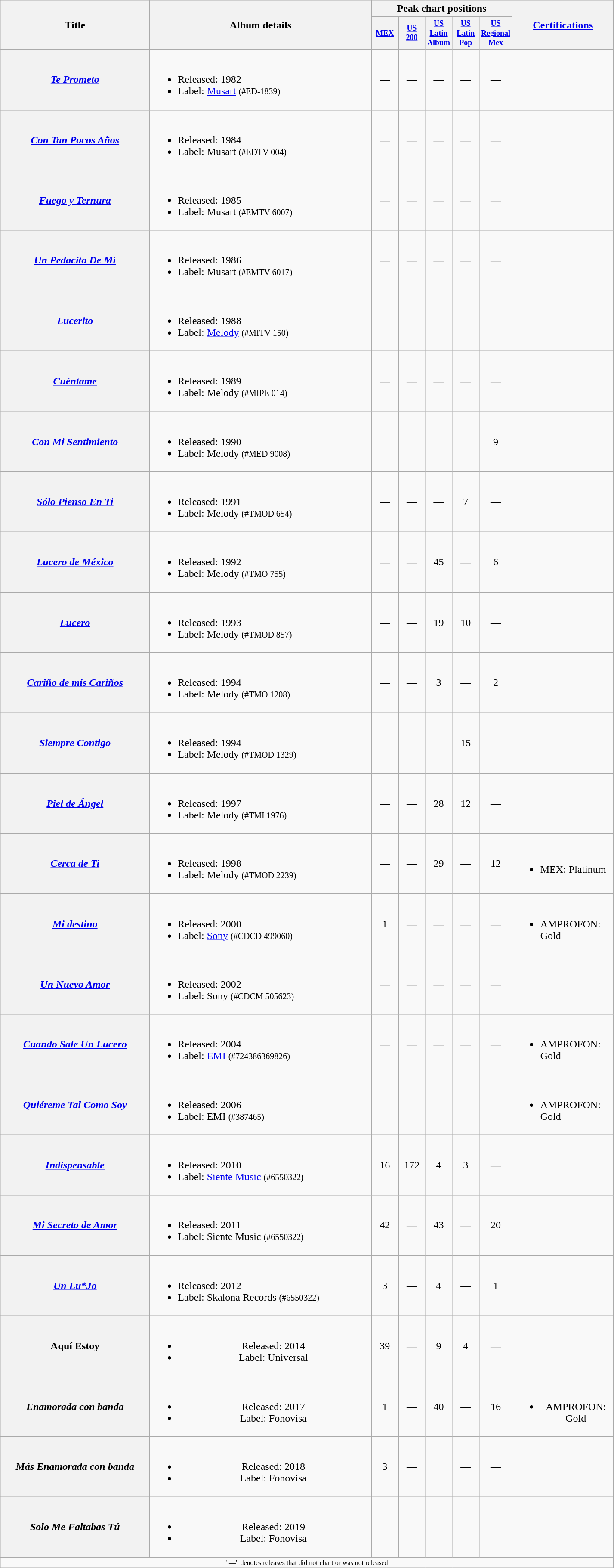<table class="wikitable plainrowheaders" style="text-align:center;">
<tr>
<th rowspan="2" style="width:14em;">Title</th>
<th rowspan="2" style="width:21em;">Album details</th>
<th colspan="5">Peak chart positions</th>
<th rowspan="2" style="width:150px;"><a href='#'>Certifications</a></th>
</tr>
<tr>
<th style="width:3em;font-size:75%"><a href='#'>MEX</a><br></th>
<th style="width:3em;font-size:75%;"><a href='#'>US 200</a><br></th>
<th style="width:3em;font-size:75%;"><a href='#'>US Latin Album</a><br></th>
<th style="width:3em;font-size:75%;"><a href='#'>US Latin Pop</a><br></th>
<th style="width:3em;font-size:75%;"><a href='#'>US Regional Mex</a><br></th>
</tr>
<tr>
<th scope="row" align="center"><em><a href='#'>Te Prometo</a> </em></th>
<td align="left"><br><ul><li>Released: 1982</li><li>Label: <a href='#'>Musart</a> <small>(#ED-1839)</small></li></ul></td>
<td>—</td>
<td>—</td>
<td>—</td>
<td>—</td>
<td>—</td>
<td align=left></td>
</tr>
<tr>
<th scope="row" align="center"><em><a href='#'>Con Tan Pocos Años</a> </em></th>
<td align="left"><br><ul><li>Released: 1984</li><li>Label: Musart <small>(#EDTV 004)</small></li></ul></td>
<td>—</td>
<td>—</td>
<td>—</td>
<td>—</td>
<td>—</td>
<td align=left></td>
</tr>
<tr>
<th scope="row" align="center"><em><a href='#'>Fuego y Ternura</a> </em></th>
<td align="left"><br><ul><li>Released: 1985</li><li>Label: Musart <small>(#EMTV 6007)</small></li></ul></td>
<td>—</td>
<td>—</td>
<td>—</td>
<td>—</td>
<td>—</td>
<td align=left></td>
</tr>
<tr>
<th scope="row" align="center"><em><a href='#'>Un Pedacito De Mí</a> </em></th>
<td align="left"><br><ul><li>Released: 1986</li><li>Label: Musart <small>(#EMTV 6017)</small></li></ul></td>
<td>—</td>
<td>—</td>
<td>—</td>
<td>—</td>
<td>—</td>
<td align=left></td>
</tr>
<tr>
<th scope="row" align="center"><em><a href='#'>Lucerito</a> </em></th>
<td align="left"><br><ul><li>Released: 1988</li><li>Label: <a href='#'>Melody</a> <small>(#MITV 150)</small></li></ul></td>
<td>—</td>
<td>—</td>
<td>—</td>
<td>—</td>
<td>—</td>
<td align=left></td>
</tr>
<tr>
<th scope="row" align="center"><em><a href='#'>Cuéntame</a> </em></th>
<td align="left"><br><ul><li>Released: 1989</li><li>Label: Melody <small>(#MIPE 014)</small></li></ul></td>
<td>—</td>
<td>—</td>
<td>—</td>
<td>—</td>
<td>—</td>
<td align=left></td>
</tr>
<tr>
<th scope="row" align="center"><em><a href='#'>Con Mi Sentimiento</a> </em></th>
<td align="left"><br><ul><li>Released: 1990</li><li>Label: Melody <small>(#MED 9008)</small></li></ul></td>
<td>—</td>
<td>—</td>
<td>—</td>
<td>—</td>
<td>9</td>
<td align=left></td>
</tr>
<tr>
<th scope="row" align="center"><em><a href='#'>Sólo Pienso En Ti</a> </em></th>
<td align="left"><br><ul><li>Released: 1991</li><li>Label: Melody <small>(#TMOD 654)</small></li></ul></td>
<td>—</td>
<td>—</td>
<td>—</td>
<td>7</td>
<td>—</td>
<td align=left></td>
</tr>
<tr>
<th scope="row" align="center"><em><a href='#'>Lucero de México</a> </em></th>
<td align="left"><br><ul><li>Released: 1992</li><li>Label: Melody <small>(#TMO 755)</small></li></ul></td>
<td>—</td>
<td>—</td>
<td>45</td>
<td>—</td>
<td>6</td>
<td align=left></td>
</tr>
<tr>
<th scope="row" align="center"><em><a href='#'>Lucero</a> </em></th>
<td align="left"><br><ul><li>Released: 1993</li><li>Label: Melody <small>(#TMOD 857)</small></li></ul></td>
<td>—</td>
<td>—</td>
<td>19</td>
<td>10</td>
<td>—</td>
<td align=left></td>
</tr>
<tr>
<th scope="row" align="center"><em><a href='#'>Cariño de mis Cariños</a> </em></th>
<td align="left"><br><ul><li>Released: 1994</li><li>Label: Melody <small>(#TMO 1208)</small></li></ul></td>
<td>—</td>
<td>—</td>
<td>3</td>
<td>—</td>
<td>2</td>
<td align=left></td>
</tr>
<tr>
<th scope="row" align="center"><em><a href='#'>Siempre Contigo</a> </em></th>
<td align="left"><br><ul><li>Released: 1994</li><li>Label: Melody <small>(#TMOD 1329)</small></li></ul></td>
<td>—</td>
<td>—</td>
<td>—</td>
<td>15</td>
<td>—</td>
<td align=left></td>
</tr>
<tr>
<th scope="row" align="center"><em><a href='#'>Piel de Ángel</a> </em></th>
<td align="left"><br><ul><li>Released: 1997</li><li>Label: Melody <small>(#TMI 1976)</small></li></ul></td>
<td>—</td>
<td>—</td>
<td>28</td>
<td>12</td>
<td>—</td>
<td align=left></td>
</tr>
<tr>
<th scope="row" align="center"><em><a href='#'>Cerca de Ti</a> </em></th>
<td align="left"><br><ul><li>Released: 1998</li><li>Label: Melody <small>(#TMOD 2239)</small></li></ul></td>
<td>—</td>
<td>—</td>
<td>29</td>
<td>—</td>
<td>12</td>
<td align=left><br><ul><li>MEX: Platinum</li></ul></td>
</tr>
<tr>
<th scope="row" align="center"><em><a href='#'>Mi destino</a> </em></th>
<td align="left"><br><ul><li>Released: 2000</li><li>Label: <a href='#'>Sony</a> <small>(#CDCD 499060)</small></li></ul></td>
<td>1</td>
<td>—</td>
<td>—</td>
<td>—</td>
<td>—</td>
<td align=left><br><ul><li>AMPROFON: Gold</li></ul></td>
</tr>
<tr>
<th scope="row" align="center"><em><a href='#'>Un Nuevo Amor</a> </em></th>
<td align="left"><br><ul><li>Released: 2002</li><li>Label: Sony <small>(#CDCM 505623)</small></li></ul></td>
<td>—</td>
<td>—</td>
<td>—</td>
<td>—</td>
<td>—</td>
<td align=left></td>
</tr>
<tr>
<th scope="row" align="center"><em><a href='#'>Cuando Sale Un Lucero</a> </em></th>
<td align="left"><br><ul><li>Released: 2004</li><li>Label: <a href='#'>EMI</a> <small>(#724386369826)</small></li></ul></td>
<td>—</td>
<td>—</td>
<td>—</td>
<td>—</td>
<td>—</td>
<td align=left><br><ul><li>AMPROFON: Gold</li></ul></td>
</tr>
<tr>
<th scope="row" align="center"><em><a href='#'>Quiéreme Tal Como Soy</a> </em></th>
<td align="left"><br><ul><li>Released: 2006</li><li>Label: EMI <small>(#387465)</small></li></ul></td>
<td>—</td>
<td>—</td>
<td>—</td>
<td>—</td>
<td>—</td>
<td align=left><br><ul><li>AMPROFON: Gold</li></ul></td>
</tr>
<tr>
<th scope="row" align="center"><em><a href='#'>Indispensable</a> </em></th>
<td align="left"><br><ul><li>Released: 2010</li><li>Label: <a href='#'>Siente Music</a> <small>(#6550322)</small></li></ul></td>
<td>16</td>
<td>172</td>
<td>4</td>
<td>3</td>
<td>—</td>
<td align=left></td>
</tr>
<tr>
<th scope="row" align="center"><em><a href='#'>Mi Secreto de Amor</a> </em></th>
<td align="left"><br><ul><li>Released: 2011</li><li>Label: Siente Music <small>(#6550322)</small></li></ul></td>
<td>42</td>
<td>—</td>
<td>43</td>
<td>—</td>
<td>20</td>
<td align=left></td>
</tr>
<tr>
<th scope="row" align="center"><em><a href='#'>Un Lu*Jo</a> </em></th>
<td align="left"><br><ul><li>Released: 2012</li><li>Label: Skalona Records <small>(#6550322)</small></li></ul></td>
<td>3</td>
<td>—</td>
<td>4</td>
<td>—</td>
<td>1</td>
<td align=left></td>
</tr>
<tr>
<th scope="row" align="center">Aquí Estoy</th>
<td><br><ul><li>Released: 2014</li><li>Label: Universal</li></ul></td>
<td>39</td>
<td>—</td>
<td>9</td>
<td>4</td>
<td>—</td>
<td></td>
</tr>
<tr>
<th scope="row" align="center"><em>Enamorada con banda</em></th>
<td><br><ul><li>Released: 2017</li><li>Label: Fonovisa</li></ul></td>
<td>1</td>
<td>—</td>
<td>40</td>
<td>—</td>
<td>16</td>
<td><br><ul><li>AMPROFON: Gold</li></ul></td>
</tr>
<tr>
<th scope="row" align="center"><em>Más Enamorada con banda</em></th>
<td><br><ul><li>Released: 2018</li><li>Label: Fonovisa</li></ul></td>
<td>3</td>
<td>—</td>
<td></td>
<td>—</td>
<td>—</td>
<td></td>
</tr>
<tr>
<th scope="row" align="center"><em>Solo Me Faltabas Tú</em></th>
<td><br><ul><li>Released: 2019</li><li>Label: Fonovisa</li></ul></td>
<td>—</td>
<td>—</td>
<td></td>
<td>—</td>
<td>—</td>
<td></td>
</tr>
<tr>
<td colspan="17" style="text-align:center; font-size:8pt;">"—" denotes releases that did not chart or was not released</td>
</tr>
</table>
